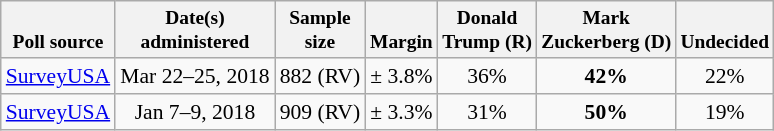<table class="wikitable" style="font-size:90%;text-align:center;">
<tr valign=bottom style="font-size:90%;">
<th>Poll source</th>
<th>Date(s)<br>administered</th>
<th>Sample<br>size</th>
<th>Margin<br></th>
<th>Donald<br>Trump (R)</th>
<th>Mark<br>Zuckerberg (D)</th>
<th>Undecided</th>
</tr>
<tr>
<td style="text-align:left;"><a href='#'>SurveyUSA</a></td>
<td>Mar 22–25, 2018</td>
<td>882 (RV)</td>
<td>± 3.8%</td>
<td>36%</td>
<td><strong>42%</strong></td>
<td>22%</td>
</tr>
<tr>
<td style="text-align:left;"><a href='#'>SurveyUSA</a></td>
<td>Jan 7–9, 2018</td>
<td>909 (RV)</td>
<td>± 3.3%</td>
<td>31%</td>
<td><strong>50%</strong></td>
<td>19%</td>
</tr>
</table>
